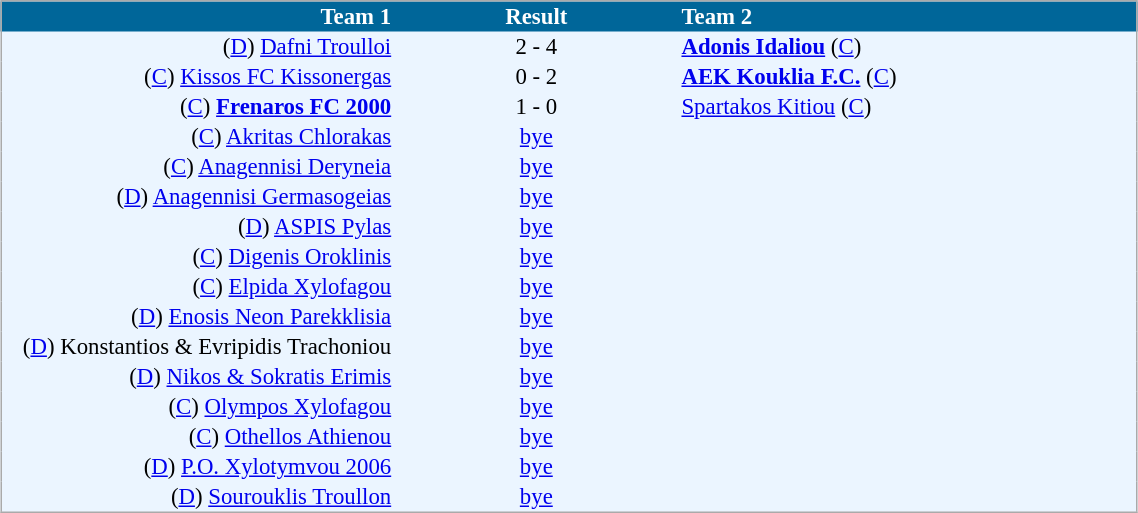<table cellspacing="0" style="background: #EBF5FF; border: 1px #aaa solid; border-collapse: collapse; font-size: 95%; margin: 1em auto;" width=60%>
<tr bgcolor=#006699 style="color:white;">
<th width=30% align="right">Team 1</th>
<th width=22% align="center">Result</th>
<th width=35% align="left">Team 2</th>
</tr>
<tr>
<td align=right>(<a href='#'>D</a>) <a href='#'>Dafni Troulloi</a></td>
<td align=center>2 - 4</td>
<td align=left><strong><a href='#'>Adonis Idaliou</a></strong> (<a href='#'>C</a>)</td>
</tr>
<tr>
<td align=right>(<a href='#'>C</a>) <a href='#'>Kissos FC Kissonergas</a></td>
<td align=center>0 - 2</td>
<td align=left><strong><a href='#'>AEK Kouklia F.C.</a></strong> (<a href='#'>C</a>)</td>
</tr>
<tr>
<td align=right>(<a href='#'>C</a>) <strong><a href='#'>Frenaros FC 2000</a></strong></td>
<td align=center>1 - 0</td>
<td align=left><a href='#'>Spartakos Kitiou</a> (<a href='#'>C</a>)</td>
</tr>
<tr>
<td align=right>(<a href='#'>C</a>) <a href='#'>Akritas Chlorakas</a></td>
<td align=center><a href='#'>bye</a></td>
<td></td>
</tr>
<tr>
<td align=right>(<a href='#'>C</a>) <a href='#'>Anagennisi Deryneia</a></td>
<td align=center><a href='#'>bye</a></td>
<td></td>
</tr>
<tr>
<td align=right>(<a href='#'>D</a>) <a href='#'>Anagennisi Germasogeias</a></td>
<td align=center><a href='#'>bye</a></td>
<td></td>
</tr>
<tr>
<td align=right>(<a href='#'>D</a>) <a href='#'>ASPIS Pylas</a></td>
<td align=center><a href='#'>bye</a></td>
<td></td>
</tr>
<tr>
<td align=right>(<a href='#'>C</a>) <a href='#'>Digenis Oroklinis</a></td>
<td align=center><a href='#'>bye</a></td>
<td></td>
</tr>
<tr>
<td align=right>(<a href='#'>C</a>) <a href='#'>Elpida Xylofagou</a></td>
<td align=center><a href='#'>bye</a></td>
<td></td>
</tr>
<tr>
<td align=right>(<a href='#'>D</a>) <a href='#'>Enosis Neon Parekklisia</a></td>
<td align=center><a href='#'>bye</a></td>
<td></td>
</tr>
<tr>
<td align=right>(<a href='#'>D</a>) Konstantios & Evripidis Trachoniou</td>
<td align=center><a href='#'>bye</a></td>
<td></td>
</tr>
<tr>
<td align=right>(<a href='#'>D</a>) <a href='#'>Nikos & Sokratis Erimis</a></td>
<td align=center><a href='#'>bye</a></td>
<td></td>
</tr>
<tr>
<td align=right>(<a href='#'>C</a>) <a href='#'>Olympos Xylofagou</a></td>
<td align=center><a href='#'>bye</a></td>
<td></td>
</tr>
<tr>
<td align=right>(<a href='#'>C</a>) <a href='#'>Othellos Athienou</a></td>
<td align=center><a href='#'>bye</a></td>
<td></td>
</tr>
<tr>
<td align=right>(<a href='#'>D</a>) <a href='#'>P.O. Xylotymvou 2006</a></td>
<td align=center><a href='#'>bye</a></td>
<td></td>
</tr>
<tr>
<td align=right>(<a href='#'>D</a>) <a href='#'>Sourouklis Troullon</a></td>
<td align=center><a href='#'>bye</a></td>
<td></td>
</tr>
<tr>
</tr>
</table>
